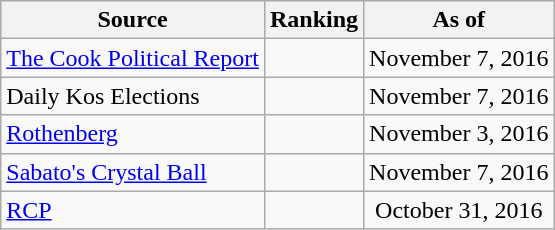<table class="wikitable" style="text-align:center">
<tr>
<th>Source</th>
<th>Ranking</th>
<th>As of</th>
</tr>
<tr>
<td align=left><a href='#'>The Cook Political Report</a></td>
<td></td>
<td>November 7, 2016</td>
</tr>
<tr>
<td align=left>Daily Kos Elections</td>
<td></td>
<td>November 7, 2016</td>
</tr>
<tr>
<td align=left><a href='#'>Rothenberg</a></td>
<td></td>
<td>November 3, 2016</td>
</tr>
<tr>
<td align=left><a href='#'>Sabato's Crystal Ball</a></td>
<td></td>
<td>November 7, 2016</td>
</tr>
<tr>
<td align="left"><a href='#'>RCP</a></td>
<td></td>
<td>October 31, 2016</td>
</tr>
</table>
